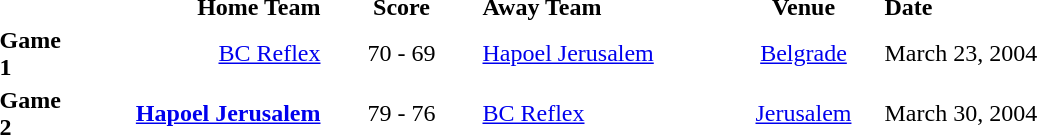<table style="text-align:center" cellpadding=1 border=0>
<tr>
<th width=50></th>
<th width=160 align=right>Home Team</th>
<th width=100>Score</th>
<th width=160 align=left>Away Team</th>
<th width=100>Venue</th>
<th width=200 align=left>Date</th>
</tr>
<tr>
<td align=left><strong>Game 1</strong></td>
<td align=right><a href='#'>BC Reflex</a> </td>
<td>70 - 69</td>
<td align=left> <a href='#'>Hapoel Jerusalem</a></td>
<td><a href='#'>Belgrade</a></td>
<td align=left>March 23, 2004</td>
</tr>
<tr>
<td align=left><strong>Game 2</strong></td>
<td align=right><strong><a href='#'>Hapoel Jerusalem</a></strong> </td>
<td>79 - 76</td>
<td align=left> <a href='#'>BC Reflex</a></td>
<td><a href='#'>Jerusalem</a></td>
<td align=left>March 30, 2004</td>
</tr>
</table>
